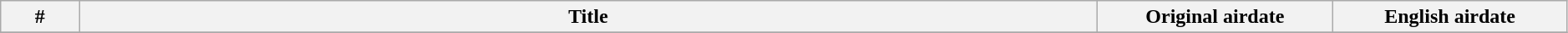<table class="wikitable" style="width: 99%;">
<tr>
<th style="width: 5%;">#</th>
<th>Title</th>
<th style="width: 15%;">Original airdate</th>
<th style="width: 15%;">English airdate</th>
</tr>
<tr>
</tr>
</table>
